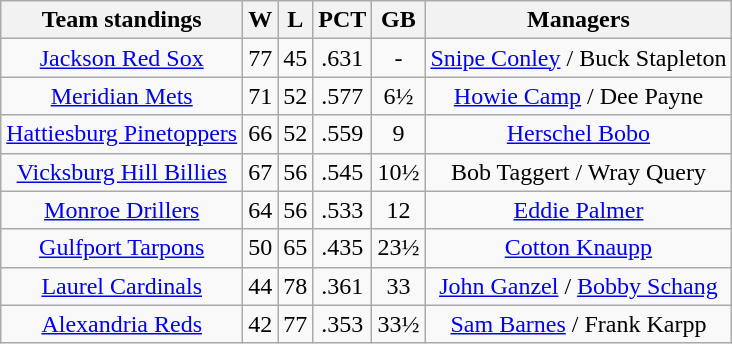<table class="wikitable" style="text-align:center">
<tr>
<th>Team standings</th>
<th>W</th>
<th>L</th>
<th>PCT</th>
<th>GB</th>
<th>Managers</th>
</tr>
<tr>
<td><a href='#'>Jackson Red Sox</a></td>
<td>77</td>
<td>45</td>
<td>.631</td>
<td>-</td>
<td><a href='#'>Snipe Conley</a> / Buck Stapleton</td>
</tr>
<tr>
<td><a href='#'>Meridian Mets</a></td>
<td>71</td>
<td>52</td>
<td>.577</td>
<td>6½</td>
<td><a href='#'>Howie Camp</a> / Dee Payne</td>
</tr>
<tr>
<td><a href='#'>Hattiesburg Pinetoppers</a></td>
<td>66</td>
<td>52</td>
<td>.559</td>
<td>9</td>
<td><a href='#'>Herschel Bobo</a></td>
</tr>
<tr>
<td><a href='#'>Vicksburg Hill Billies</a></td>
<td>67</td>
<td>56</td>
<td>.545</td>
<td>10½</td>
<td>Bob Taggert / Wray Query</td>
</tr>
<tr>
<td><a href='#'>Monroe Drillers</a></td>
<td>64</td>
<td>56</td>
<td>.533</td>
<td>12</td>
<td><a href='#'>Eddie Palmer</a></td>
</tr>
<tr>
<td><a href='#'>Gulfport Tarpons</a></td>
<td>50</td>
<td>65</td>
<td>.435</td>
<td>23½</td>
<td><a href='#'>Cotton Knaupp</a></td>
</tr>
<tr>
<td><a href='#'>Laurel Cardinals</a></td>
<td>44</td>
<td>78</td>
<td>.361</td>
<td>33</td>
<td><a href='#'>John Ganzel</a> / <a href='#'>Bobby Schang</a></td>
</tr>
<tr>
<td><a href='#'>Alexandria Reds</a></td>
<td>42</td>
<td>77</td>
<td>.353</td>
<td>33½</td>
<td><a href='#'>Sam Barnes</a> / Frank Karpp</td>
</tr>
</table>
